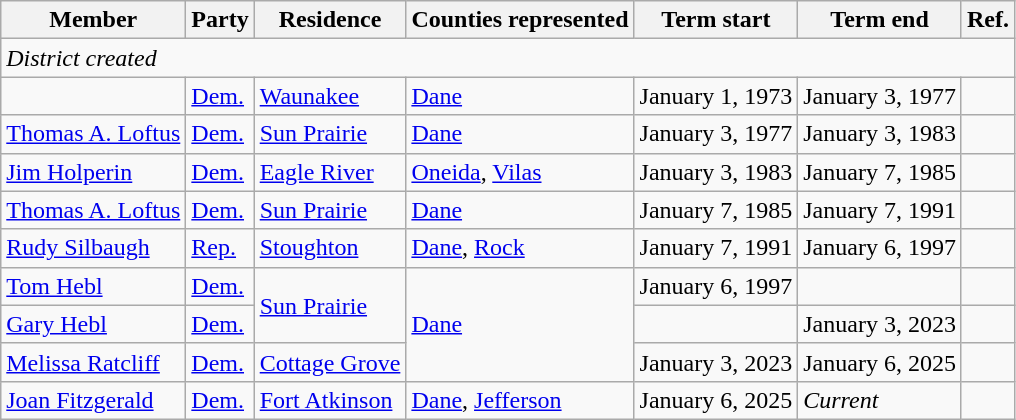<table class="wikitable">
<tr>
<th>Member</th>
<th>Party</th>
<th>Residence</th>
<th>Counties represented</th>
<th>Term start</th>
<th>Term end</th>
<th>Ref.</th>
</tr>
<tr>
<td colspan="7"><em>District created</em></td>
</tr>
<tr>
<td></td>
<td><a href='#'>Dem.</a></td>
<td><a href='#'>Waunakee</a></td>
<td><a href='#'>Dane</a></td>
<td>January 1, 1973</td>
<td>January 3, 1977</td>
<td></td>
</tr>
<tr>
<td><a href='#'>Thomas A. Loftus</a></td>
<td><a href='#'>Dem.</a></td>
<td><a href='#'>Sun Prairie</a></td>
<td><a href='#'>Dane</a></td>
<td>January 3, 1977</td>
<td>January 3, 1983</td>
<td></td>
</tr>
<tr>
<td><a href='#'>Jim Holperin</a></td>
<td><a href='#'>Dem.</a></td>
<td><a href='#'>Eagle River</a></td>
<td><a href='#'>Oneida</a>, <a href='#'>Vilas</a></td>
<td>January 3, 1983</td>
<td>January 7, 1985</td>
<td></td>
</tr>
<tr>
<td><a href='#'>Thomas A. Loftus</a></td>
<td><a href='#'>Dem.</a></td>
<td><a href='#'>Sun Prairie</a></td>
<td><a href='#'>Dane</a></td>
<td>January 7, 1985</td>
<td>January 7, 1991</td>
<td></td>
</tr>
<tr>
<td><a href='#'>Rudy Silbaugh</a></td>
<td><a href='#'>Rep.</a></td>
<td><a href='#'>Stoughton</a></td>
<td><a href='#'>Dane</a>, <a href='#'>Rock</a></td>
<td>January 7, 1991</td>
<td>January 6, 1997</td>
<td></td>
</tr>
<tr>
<td><a href='#'>Tom Hebl</a></td>
<td><a href='#'>Dem.</a></td>
<td rowspan="2"><a href='#'>Sun Prairie</a></td>
<td rowspan="3"><a href='#'>Dane</a></td>
<td>January 6, 1997</td>
<td></td>
<td></td>
</tr>
<tr>
<td><a href='#'>Gary Hebl</a></td>
<td><a href='#'>Dem.</a></td>
<td></td>
<td>January 3, 2023</td>
<td></td>
</tr>
<tr>
<td><a href='#'>Melissa Ratcliff</a></td>
<td><a href='#'>Dem.</a></td>
<td><a href='#'>Cottage Grove</a></td>
<td>January 3, 2023</td>
<td>January 6, 2025</td>
<td></td>
</tr>
<tr>
<td><a href='#'>Joan Fitzgerald</a></td>
<td><a href='#'>Dem.</a></td>
<td><a href='#'>Fort Atkinson</a></td>
<td><a href='#'>Dane</a>, <a href='#'>Jefferson</a></td>
<td>January 6, 2025</td>
<td><em>Current</em></td>
<td></td>
</tr>
</table>
